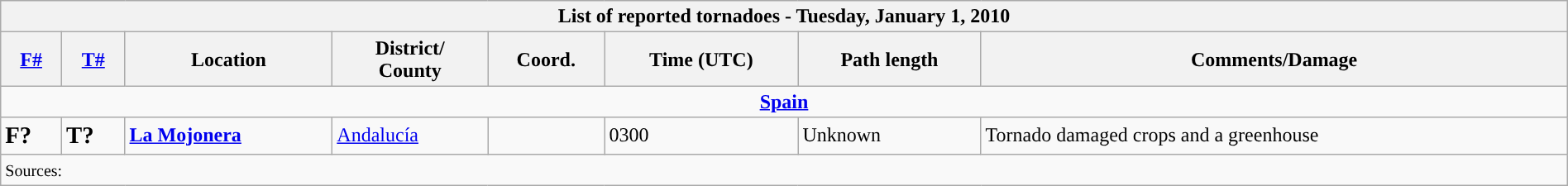<table class="wikitable collapsible" width="100%">
<tr>
<th colspan="8">List of reported tornadoes - Tuesday, January 1, 2010</th>
</tr>
<tr>
<th><a href='#'>F#</a></th>
<th><a href='#'>T#</a></th>
<th>Location</th>
<th>District/<br>County</th>
<th>Coord.</th>
<th>Time (UTC)</th>
<th>Path length</th>
<th>Comments/Damage</th>
</tr>
<tr>
<td colspan="8" align=center><strong><a href='#'>Spain</a></strong></td>
</tr>
<tr>
<td><big><strong>F?</strong></big></td>
<td><big><strong>T?</strong></big></td>
<td><strong><a href='#'>La Mojonera</a></strong></td>
<td><a href='#'>Andalucía</a></td>
<td></td>
<td>0300</td>
<td>Unknown</td>
<td>Tornado damaged crops and a greenhouse</td>
</tr>
<tr>
<td colspan="8"><small>Sources:  </small></td>
</tr>
</table>
